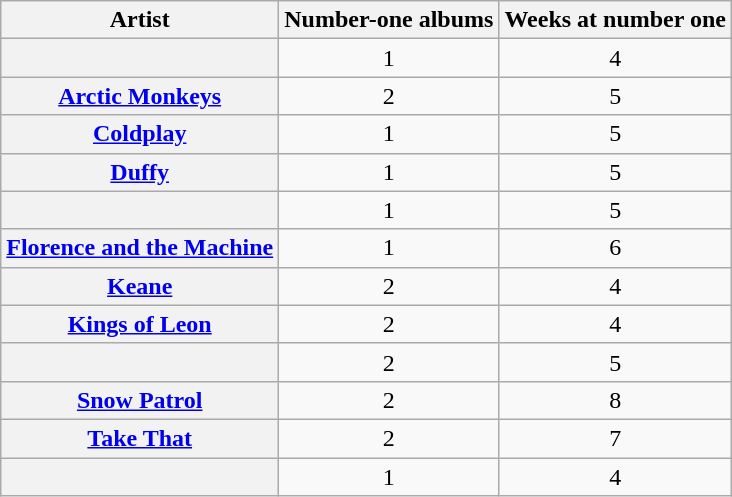<table class="wikitable plainrowheaders sortable">
<tr>
<th scope=col>Artist</th>
<th scope=col>Number-one albums</th>
<th scope=col>Weeks at number one</th>
</tr>
<tr>
<th scope=row></th>
<td align=center>1</td>
<td align=center>4</td>
</tr>
<tr>
<th scope=row><a href='#'>Arctic Monkeys</a></th>
<td align=center>2</td>
<td align=center>5</td>
</tr>
<tr>
<th scope=row><a href='#'>Coldplay</a></th>
<td align=center>1</td>
<td align=center>5</td>
</tr>
<tr>
<th scope=row><a href='#'>Duffy</a></th>
<td align=center>1</td>
<td align=center>5</td>
</tr>
<tr>
<th scope=row></th>
<td align=center>1</td>
<td align=center>5</td>
</tr>
<tr>
<th scope=row><a href='#'>Florence and the Machine</a></th>
<td align=center>1</td>
<td align=center>6</td>
</tr>
<tr>
<th scope=row><a href='#'>Keane</a></th>
<td align=center>2</td>
<td align=center>4</td>
</tr>
<tr>
<th scope=row><a href='#'>Kings of Leon</a></th>
<td align=center>2</td>
<td align=center>4</td>
</tr>
<tr>
<th scope=row></th>
<td align=center>2</td>
<td align=center>5</td>
</tr>
<tr>
<th scope=row><a href='#'>Snow Patrol</a></th>
<td align=center>2</td>
<td align=center>8</td>
</tr>
<tr>
<th scope=row><a href='#'>Take That</a></th>
<td align=center>2</td>
<td align=center>7</td>
</tr>
<tr>
<th scope=row></th>
<td align=center>1</td>
<td align=center>4</td>
</tr>
</table>
